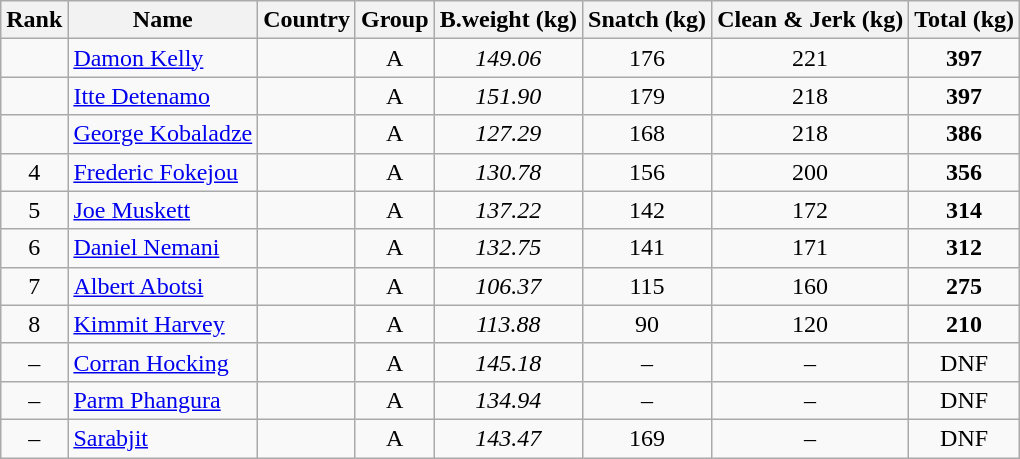<table class="wikitable sortable" style="text-align:center;">
<tr>
<th>Rank</th>
<th>Name</th>
<th>Country</th>
<th>Group</th>
<th>B.weight (kg)</th>
<th>Snatch (kg)</th>
<th>Clean & Jerk (kg)</th>
<th>Total (kg)</th>
</tr>
<tr>
<td></td>
<td align=left><a href='#'>Damon Kelly</a></td>
<td align=left></td>
<td>A</td>
<td><em>149.06</em></td>
<td>176</td>
<td>221</td>
<td><strong>397</strong></td>
</tr>
<tr>
<td></td>
<td align=left><a href='#'>Itte Detenamo</a></td>
<td align=left></td>
<td>A</td>
<td><em>151.90</em></td>
<td>179</td>
<td>218</td>
<td><strong>397</strong></td>
</tr>
<tr>
<td></td>
<td align=left><a href='#'>George Kobaladze</a></td>
<td align=left></td>
<td>A</td>
<td><em>127.29</em></td>
<td>168</td>
<td>218</td>
<td><strong>386</strong></td>
</tr>
<tr>
<td>4</td>
<td align=left><a href='#'>Frederic Fokejou</a></td>
<td align=left></td>
<td>A</td>
<td><em>130.78</em></td>
<td>156</td>
<td>200</td>
<td><strong>356</strong></td>
</tr>
<tr>
<td>5</td>
<td align=left><a href='#'>Joe Muskett</a></td>
<td align=left></td>
<td>A</td>
<td><em>137.22</em></td>
<td>142</td>
<td>172</td>
<td><strong>314</strong></td>
</tr>
<tr>
<td>6</td>
<td align=left><a href='#'>Daniel Nemani</a></td>
<td align=left></td>
<td>A</td>
<td><em>132.75</em></td>
<td>141</td>
<td>171</td>
<td><strong>312</strong></td>
</tr>
<tr>
<td>7</td>
<td align=left><a href='#'>Albert Abotsi</a></td>
<td align=left></td>
<td>A</td>
<td><em>106.37</em></td>
<td>115</td>
<td>160</td>
<td><strong>275 </strong></td>
</tr>
<tr>
<td>8</td>
<td align=left><a href='#'>Kimmit Harvey</a></td>
<td align=left></td>
<td>A</td>
<td><em>113.88</em></td>
<td>90</td>
<td>120</td>
<td><strong>210</strong></td>
</tr>
<tr>
<td>–</td>
<td align=left><a href='#'>Corran Hocking</a></td>
<td align=left></td>
<td>A</td>
<td><em>145.18</em></td>
<td>–</td>
<td>–</td>
<td>DNF</td>
</tr>
<tr>
<td>–</td>
<td align=left><a href='#'>Parm Phangura</a></td>
<td align=left></td>
<td>A</td>
<td><em>134.94</em></td>
<td>–</td>
<td>–</td>
<td>DNF</td>
</tr>
<tr>
<td>–</td>
<td align=left><a href='#'>Sarabjit</a></td>
<td align=left></td>
<td>A</td>
<td><em>143.47</em></td>
<td>169</td>
<td>–</td>
<td>DNF</td>
</tr>
</table>
